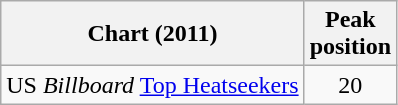<table class="wikitable">
<tr>
<th align="center">Chart (2011)</th>
<th align="center">Peak<br>position</th>
</tr>
<tr>
<td align="left">US <em>Billboard</em> <a href='#'>Top Heatseekers</a></td>
<td align="center">20</td>
</tr>
</table>
